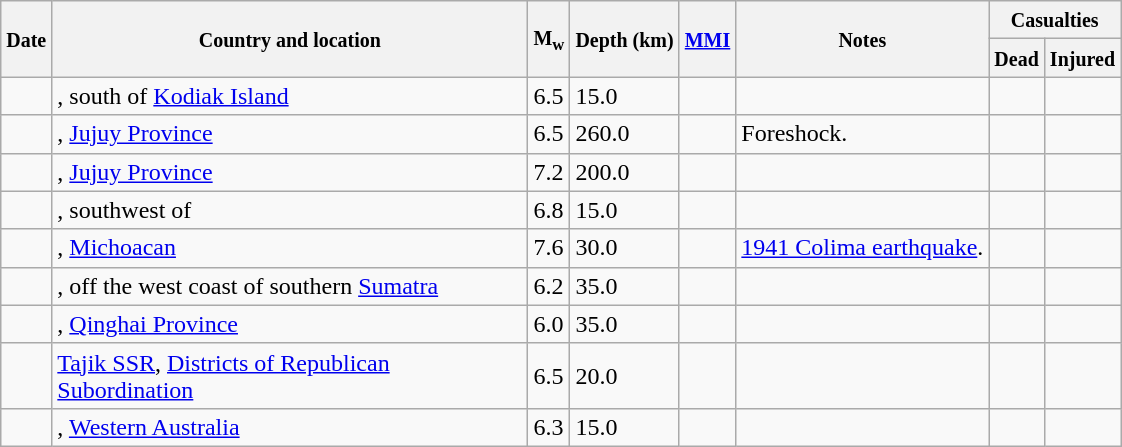<table class="wikitable sortable sort-under" style="border:1px black; margin-left:1em;">
<tr>
<th rowspan="2"><small>Date</small></th>
<th rowspan="2" style="width: 310px"><small>Country and location</small></th>
<th rowspan="2"><small>M<sub>w</sub></small></th>
<th rowspan="2"><small>Depth (km)</small></th>
<th rowspan="2"><small><a href='#'>MMI</a></small></th>
<th rowspan="2" class="unsortable"><small>Notes</small></th>
<th colspan="2"><small>Casualties</small></th>
</tr>
<tr>
<th><small>Dead</small></th>
<th><small>Injured</small></th>
</tr>
<tr>
<td></td>
<td>, south of <a href='#'>Kodiak Island</a></td>
<td>6.5</td>
<td>15.0</td>
<td></td>
<td></td>
<td></td>
<td></td>
</tr>
<tr>
<td></td>
<td>, <a href='#'>Jujuy Province</a></td>
<td>6.5</td>
<td>260.0</td>
<td></td>
<td>Foreshock.</td>
<td></td>
<td></td>
</tr>
<tr>
<td></td>
<td>, <a href='#'>Jujuy Province</a></td>
<td>7.2</td>
<td>200.0</td>
<td></td>
<td></td>
<td></td>
<td></td>
</tr>
<tr>
<td></td>
<td>, southwest of</td>
<td>6.8</td>
<td>15.0</td>
<td></td>
<td></td>
<td></td>
<td></td>
</tr>
<tr>
<td></td>
<td>, <a href='#'>Michoacan</a></td>
<td>7.6</td>
<td>30.0</td>
<td></td>
<td><a href='#'>1941 Colima earthquake</a>.</td>
<td></td>
<td></td>
</tr>
<tr>
<td></td>
<td>, off the west coast of southern <a href='#'>Sumatra</a></td>
<td>6.2</td>
<td>35.0</td>
<td></td>
<td></td>
<td></td>
<td></td>
</tr>
<tr>
<td></td>
<td>, <a href='#'>Qinghai Province</a></td>
<td>6.0</td>
<td>35.0</td>
<td></td>
<td></td>
<td></td>
<td></td>
</tr>
<tr>
<td></td>
<td> <a href='#'>Tajik SSR</a>, <a href='#'>Districts of Republican Subordination</a></td>
<td>6.5</td>
<td>20.0</td>
<td></td>
<td></td>
<td></td>
<td></td>
</tr>
<tr>
<td></td>
<td>, <a href='#'>Western Australia</a></td>
<td>6.3</td>
<td>15.0</td>
<td></td>
<td></td>
<td></td>
<td></td>
</tr>
</table>
